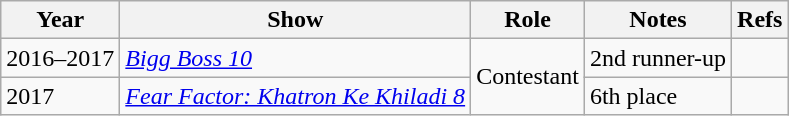<table class="wikitable sortable">
<tr>
<th>Year</th>
<th>Show</th>
<th>Role</th>
<th>Notes</th>
<th>Refs</th>
</tr>
<tr>
<td>2016–2017</td>
<td><em><a href='#'>Bigg Boss 10</a></em></td>
<td rowspan=2>Contestant</td>
<td>2nd runner-up</td>
<td style="text-align:center;"></td>
</tr>
<tr>
<td>2017</td>
<td><em><a href='#'>Fear Factor: Khatron Ke Khiladi 8</a></em></td>
<td>6th place</td>
<td style="text-align:center;"></td>
</tr>
</table>
